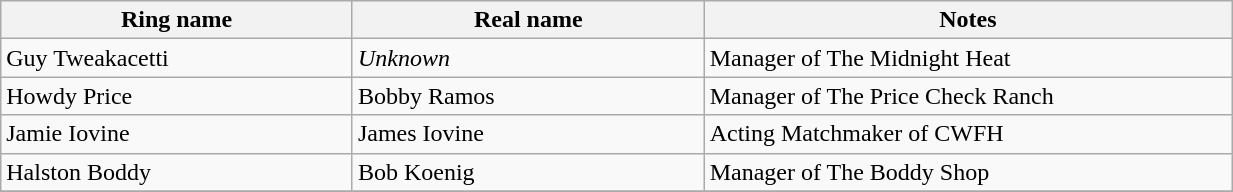<table class="wikitable sortable" align="left center" style="width:65%;">
<tr>
<th style="width:20%;">Ring name</th>
<th style="width:20%;">Real name</th>
<th style="width:30%;">Notes</th>
</tr>
<tr>
<td>Guy Tweakacetti</td>
<td><em>Unknown</em></td>
<td>Manager of The Midnight Heat</td>
</tr>
<tr>
<td>Howdy Price</td>
<td>Bobby Ramos</td>
<td>Manager of The Price Check Ranch</td>
</tr>
<tr>
<td>Jamie Iovine</td>
<td>James Iovine</td>
<td>Acting Matchmaker of CWFH</td>
</tr>
<tr>
<td>Halston Boddy</td>
<td>Bob Koenig</td>
<td>Manager of The Boddy Shop</td>
</tr>
<tr>
</tr>
</table>
